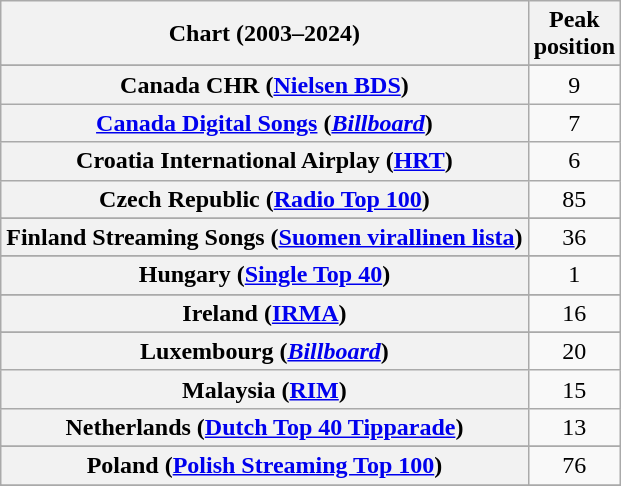<table class="wikitable sortable plainrowheaders" style="text-align:center">
<tr>
<th scope="col">Chart (2003–2024)</th>
<th scope="col">Peak<br>position</th>
</tr>
<tr>
</tr>
<tr>
</tr>
<tr>
</tr>
<tr>
</tr>
<tr>
</tr>
<tr>
</tr>
<tr>
<th scope=row>Canada CHR (<a href='#'>Nielsen BDS</a>)</th>
<td>9</td>
</tr>
<tr>
<th scope="row"><a href='#'>Canada Digital Songs</a> (<em><a href='#'>Billboard</a></em>)</th>
<td>7</td>
</tr>
<tr>
<th scope="row">Croatia International Airplay (<a href='#'>HRT</a>)</th>
<td>6</td>
</tr>
<tr>
<th scope="row">Czech Republic (<a href='#'>Radio Top 100</a>)</th>
<td>85</td>
</tr>
<tr>
</tr>
<tr>
<th scope="row">Finland Streaming Songs (<a href='#'>Suomen virallinen lista</a>)</th>
<td>36</td>
</tr>
<tr>
</tr>
<tr>
</tr>
<tr>
</tr>
<tr>
<th scope="row">Hungary (<a href='#'>Single Top 40</a>)</th>
<td>1</td>
</tr>
<tr>
</tr>
<tr>
</tr>
<tr>
<th scope="row">Ireland (<a href='#'>IRMA</a>)</th>
<td>16</td>
</tr>
<tr>
</tr>
<tr>
<th scope="row">Luxembourg (<em><a href='#'>Billboard</a></em>)</th>
<td>20</td>
</tr>
<tr>
<th scope="row">Malaysia (<a href='#'>RIM</a>)</th>
<td>15</td>
</tr>
<tr>
<th scope="row">Netherlands (<a href='#'>Dutch Top 40 Tipparade</a>)</th>
<td>13</td>
</tr>
<tr>
</tr>
<tr>
</tr>
<tr>
<th scope="row">Poland (<a href='#'>Polish Streaming Top 100</a>)</th>
<td>76</td>
</tr>
<tr>
</tr>
<tr>
</tr>
<tr>
</tr>
<tr>
</tr>
<tr>
</tr>
<tr>
</tr>
<tr>
</tr>
<tr>
</tr>
<tr>
</tr>
<tr>
</tr>
<tr>
</tr>
<tr>
</tr>
<tr>
</tr>
<tr>
</tr>
</table>
